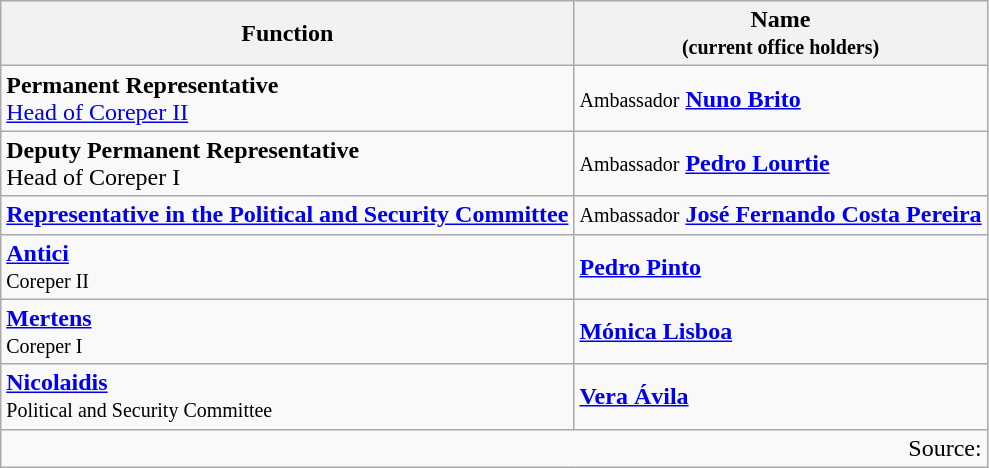<table class="wikitable">
<tr>
<th>Function</th>
<th>Name<br><small>(current office holders)</small></th>
</tr>
<tr>
<td><strong>Permanent Representative</strong><br><a href='#'>Head of Coreper II</a></td>
<td><small>Ambassador</small> <strong><a href='#'>Nuno Brito</a></strong></td>
</tr>
<tr>
<td><strong>Deputy Permanent Representative</strong><br>Head of Coreper I</td>
<td><small>Ambassador</small> <strong><a href='#'>Pedro Lourtie</a></strong></td>
</tr>
<tr>
<td><a href='#'><strong>Representative in the Political and Security Committee</strong></a></td>
<td><small>Ambassador</small> <strong><a href='#'>José Fernando Costa Pereira</a></strong></td>
</tr>
<tr>
<td><strong><a href='#'>Antici</a></strong><br><small>Coreper II</small></td>
<td><strong><a href='#'>Pedro Pinto</a></strong></td>
</tr>
<tr>
<td><strong><a href='#'>Mertens</a></strong><br><small>Coreper I</small></td>
<td><strong><a href='#'>Mónica Lisboa</a></strong></td>
</tr>
<tr>
<td><strong><a href='#'>Nicolaidis</a></strong><br><small>Political and Security Committee</small></td>
<td><strong><a href='#'>Vera Ávila</a></strong></td>
</tr>
<tr>
<td colspan="2" align=right>Source:</td>
</tr>
</table>
